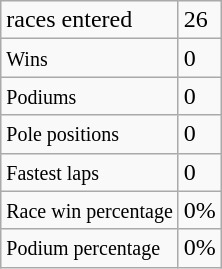<table class="wikitable">
<tr>
<td>races entered</td>
<td>26</td>
</tr>
<tr>
<td><small>Wins</small></td>
<td>0</td>
</tr>
<tr>
<td><small>Podiums</small></td>
<td>0</td>
</tr>
<tr>
<td><small>Pole positions</small></td>
<td>0</td>
</tr>
<tr>
<td><small>Fastest laps</small></td>
<td>0</td>
</tr>
<tr>
<td><small>Race win percentage</small></td>
<td>0%</td>
</tr>
<tr>
<td><small>Podium percentage</small></td>
<td>0%</td>
</tr>
</table>
